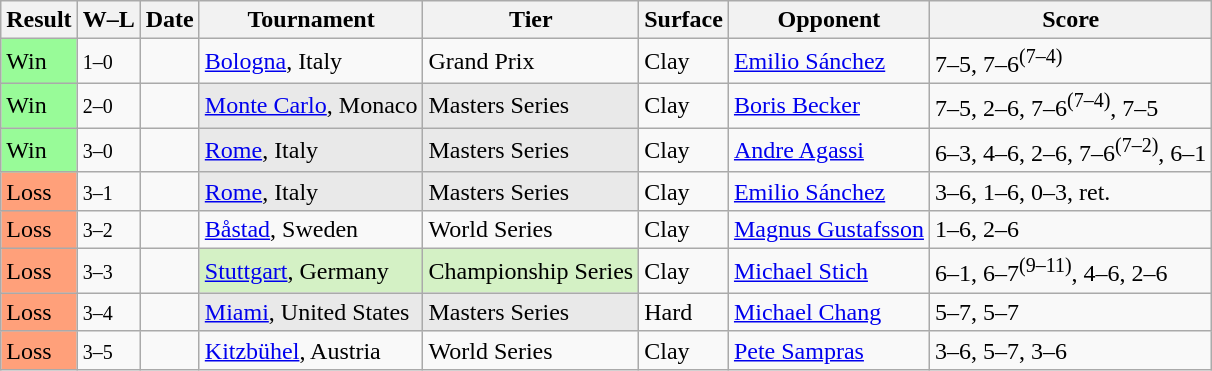<table class="sortable wikitable">
<tr>
<th>Result</th>
<th class="unsortable">W–L</th>
<th>Date</th>
<th>Tournament</th>
<th>Tier</th>
<th>Surface</th>
<th>Opponent</th>
<th class="unsortable">Score</th>
</tr>
<tr>
<td style="background:#98fb98;">Win</td>
<td><small>1–0</small></td>
<td><a href='#'></a></td>
<td><a href='#'>Bologna</a>, Italy</td>
<td>Grand Prix</td>
<td>Clay</td>
<td> <a href='#'>Emilio Sánchez</a></td>
<td>7–5, 7–6<sup>(7–4)</sup></td>
</tr>
<tr>
<td style="background:#98fb98;">Win</td>
<td><small>2–0</small></td>
<td><a href='#'></a></td>
<td style="background:#e9e9e9;"><a href='#'>Monte Carlo</a>, Monaco</td>
<td style="background:#e9e9e9;">Masters Series</td>
<td>Clay</td>
<td> <a href='#'>Boris Becker</a></td>
<td>7–5, 2–6, 7–6<sup>(7–4)</sup>, 7–5</td>
</tr>
<tr>
<td style="background:#98fb98;">Win</td>
<td><small>3–0</small></td>
<td><a href='#'></a></td>
<td style="background:#e9e9e9;"><a href='#'>Rome</a>, Italy</td>
<td style="background:#e9e9e9;">Masters Series</td>
<td>Clay</td>
<td> <a href='#'>Andre Agassi</a></td>
<td>6–3, 4–6, 2–6, 7–6<sup>(7–2)</sup>, 6–1</td>
</tr>
<tr>
<td style=background:#ffa07a>Loss</td>
<td><small>3–1</small></td>
<td><a href='#'></a></td>
<td style="background:#e9e9e9;"><a href='#'>Rome</a>, Italy</td>
<td style="background:#e9e9e9;">Masters Series</td>
<td>Clay</td>
<td> <a href='#'>Emilio Sánchez</a></td>
<td>3–6, 1–6, 0–3, ret.</td>
</tr>
<tr>
<td style=background:#ffa07a>Loss</td>
<td><small>3–2</small></td>
<td><a href='#'></a></td>
<td><a href='#'>Båstad</a>, Sweden</td>
<td>World Series</td>
<td>Clay</td>
<td> <a href='#'>Magnus Gustafsson</a></td>
<td>1–6, 2–6</td>
</tr>
<tr>
<td style=background:#ffa07a>Loss</td>
<td><small>3–3</small></td>
<td><a href='#'></a></td>
<td style="background:#d4f1c5;"><a href='#'>Stuttgart</a>, Germany</td>
<td style="background:#d4f1c5;">Championship Series</td>
<td>Clay</td>
<td> <a href='#'>Michael Stich</a></td>
<td>6–1, 6–7<sup>(9–11)</sup>, 4–6, 2–6</td>
</tr>
<tr>
<td style=background:#ffa07a>Loss</td>
<td><small>3–4</small></td>
<td><a href='#'></a></td>
<td style="background:#e9e9e9;"><a href='#'>Miami</a>, United States</td>
<td style="background:#e9e9e9;">Masters Series</td>
<td>Hard</td>
<td> <a href='#'>Michael Chang</a></td>
<td>5–7, 5–7</td>
</tr>
<tr>
<td style=background:#ffa07a>Loss</td>
<td><small>3–5</small></td>
<td><a href='#'></a></td>
<td><a href='#'>Kitzbühel</a>, Austria</td>
<td>World Series</td>
<td>Clay</td>
<td> <a href='#'>Pete Sampras</a></td>
<td>3–6, 5–7, 3–6</td>
</tr>
</table>
